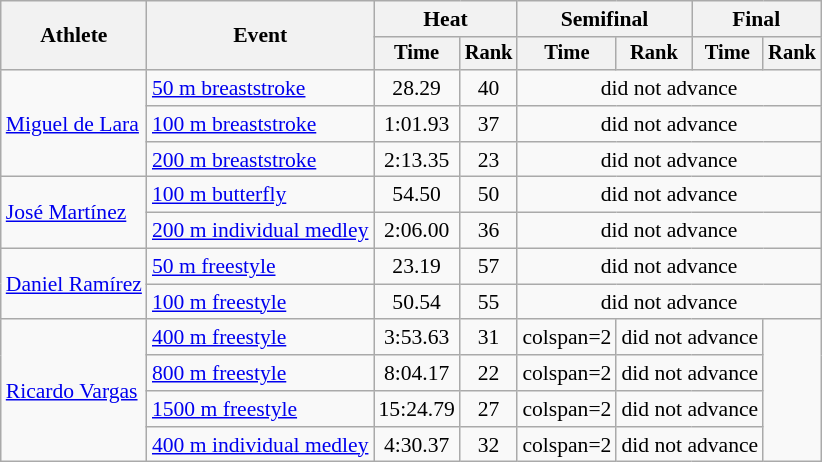<table class=wikitable style="font-size:90%">
<tr>
<th rowspan="2">Athlete</th>
<th rowspan="2">Event</th>
<th colspan="2">Heat</th>
<th colspan="2">Semifinal</th>
<th colspan="2">Final</th>
</tr>
<tr style="font-size:95%">
<th>Time</th>
<th>Rank</th>
<th>Time</th>
<th>Rank</th>
<th>Time</th>
<th>Rank</th>
</tr>
<tr align=center>
<td align=left rowspan=3><a href='#'>Miguel de Lara</a></td>
<td align=left><a href='#'>50 m breaststroke</a></td>
<td>28.29</td>
<td>40</td>
<td colspan=4>did not advance</td>
</tr>
<tr align=center>
<td align=left><a href='#'>100 m breaststroke</a></td>
<td>1:01.93</td>
<td>37</td>
<td colspan=4>did not advance</td>
</tr>
<tr align=center>
<td align=left><a href='#'>200 m breaststroke</a></td>
<td>2:13.35</td>
<td>23</td>
<td colspan=4>did not advance</td>
</tr>
<tr align=center>
<td align=left rowspan=2><a href='#'>José Martínez</a></td>
<td align=left><a href='#'>100 m butterfly</a></td>
<td>54.50</td>
<td>50</td>
<td colspan=4>did not advance</td>
</tr>
<tr align=center>
<td align=left><a href='#'>200 m individual medley</a></td>
<td>2:06.00</td>
<td>36</td>
<td colspan=4>did not advance</td>
</tr>
<tr align=center>
<td align=left rowspan=2><a href='#'>Daniel Ramírez</a></td>
<td align=left><a href='#'>50 m freestyle</a></td>
<td>23.19</td>
<td>57</td>
<td colspan=4>did not advance</td>
</tr>
<tr align=center>
<td align=left><a href='#'>100 m freestyle</a></td>
<td>50.54</td>
<td>55</td>
<td colspan=4>did not advance</td>
</tr>
<tr align=center>
<td align=left rowspan=4><a href='#'>Ricardo Vargas</a></td>
<td align=left><a href='#'>400 m freestyle</a></td>
<td>3:53.63</td>
<td>31</td>
<td>colspan=2 </td>
<td colspan=2>did not advance</td>
</tr>
<tr align=center>
<td align=left><a href='#'>800 m freestyle</a></td>
<td>8:04.17</td>
<td>22</td>
<td>colspan=2 </td>
<td colspan=2>did not advance</td>
</tr>
<tr align=center>
<td align=left><a href='#'>1500 m freestyle</a></td>
<td>15:24.79</td>
<td>27</td>
<td>colspan=2 </td>
<td colspan=2>did not advance</td>
</tr>
<tr align=center>
<td align=left><a href='#'>400 m individual medley</a></td>
<td>4:30.37</td>
<td>32</td>
<td>colspan=2 </td>
<td colspan=2>did not advance</td>
</tr>
</table>
